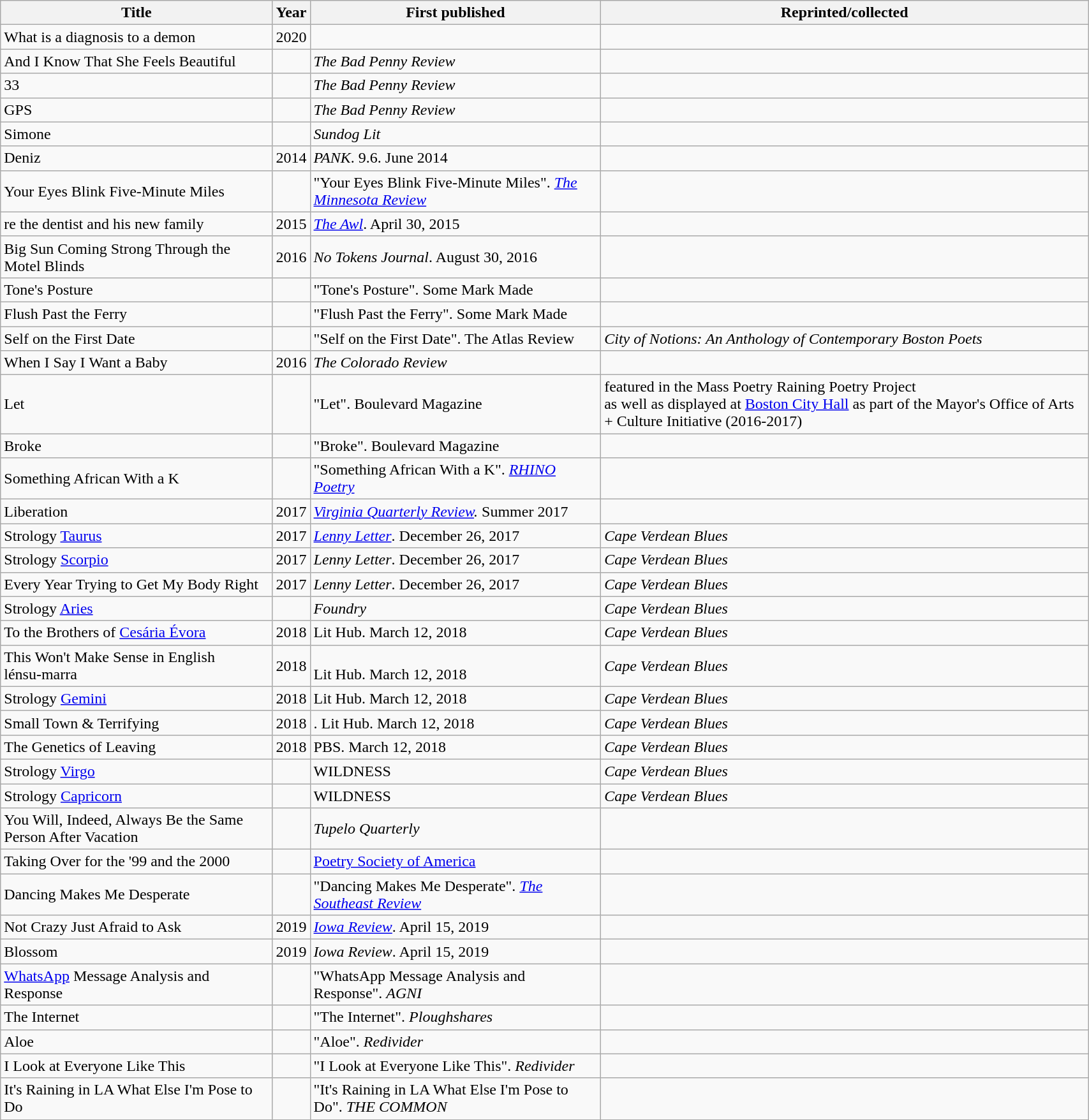<table class='wikitable sortable' width='90%'>
<tr>
<th width=25%>Title</th>
<th>Year</th>
<th>First published</th>
<th>Reprinted/collected</th>
</tr>
<tr>
<td>What is a diagnosis to a demon</td>
<td>2020</td>
<td></td>
<td></td>
</tr>
<tr>
<td>And I Know That She Feels Beautiful</td>
<td></td>
<td> <em>The Bad Penny Review</em></td>
<td></td>
</tr>
<tr>
<td>33</td>
<td></td>
<td> <em>The Bad Penny Review</em></td>
<td></td>
</tr>
<tr>
<td>GPS</td>
<td></td>
<td> <em>The Bad Penny Review</em></td>
<td></td>
</tr>
<tr>
<td>Simone</td>
<td></td>
<td> <em>Sundog Lit</em></td>
<td></td>
</tr>
<tr>
<td>Deniz</td>
<td>2014</td>
<td> <em>PANK</em>. 9.6. June 2014</td>
<td></td>
</tr>
<tr>
<td>Your Eyes Blink Five-Minute Miles</td>
<td></td>
<td>"Your Eyes Blink Five-Minute Miles". <em><a href='#'>The Minnesota Review</a></em></td>
<td></td>
</tr>
<tr>
<td>re the dentist and his new family</td>
<td>2015</td>
<td> <em><a href='#'>The Awl</a></em>. April 30, 2015</td>
<td></td>
</tr>
<tr>
<td>Big Sun Coming Strong Through the Motel Blinds</td>
<td>2016</td>
<td> <em>No Tokens Journal</em>. August 30, 2016</td>
<td></td>
</tr>
<tr>
<td>Tone's Posture</td>
<td></td>
<td>"Tone's Posture". Some Mark Made</td>
<td></td>
</tr>
<tr>
<td>Flush Past the Ferry</td>
<td></td>
<td>"Flush Past the Ferry". Some Mark Made</td>
<td></td>
</tr>
<tr>
<td>Self on the First Date</td>
<td></td>
<td>"Self on the First Date". The Atlas Review</td>
<td><em>City of Notions: An Anthology of Contemporary Boston Poets</em></td>
</tr>
<tr>
<td>When I Say I Want a Baby</td>
<td>2016</td>
<td> <em>The Colorado Review</em></td>
<td></td>
</tr>
<tr>
<td>Let</td>
<td></td>
<td>"Let". Boulevard Magazine</td>
<td>featured in the Mass Poetry Raining Poetry Project<br>as well as displayed at <a href='#'>Boston City Hall</a> as part of the Mayor's Office of Arts + Culture Initiative (2016-2017)</td>
</tr>
<tr>
<td>Broke</td>
<td></td>
<td>"Broke". Boulevard Magazine</td>
<td></td>
</tr>
<tr>
<td>Something African With a K</td>
<td></td>
<td>"Something African With a K". <em><a href='#'>RHINO Poetry</a></em></td>
<td></td>
</tr>
<tr>
<td>Liberation</td>
<td>2017</td>
<td> <em><a href='#'>Virginia Quarterly Review</a>.</em> Summer 2017</td>
<td></td>
</tr>
<tr>
<td>Strology <a href='#'>Taurus</a></td>
<td>2017</td>
<td> <em><a href='#'>Lenny Letter</a></em>. December 26, 2017</td>
<td><em>Cape Verdean Blues</em></td>
</tr>
<tr>
<td>Strology <a href='#'>Scorpio</a></td>
<td>2017</td>
<td> <em>Lenny Letter</em>. December 26, 2017</td>
<td><em>Cape Verdean Blues</em></td>
</tr>
<tr>
<td>Every Year Trying to Get My Body Right</td>
<td>2017</td>
<td> <em>Lenny Letter</em>. December 26, 2017</td>
<td><em>Cape Verdean Blues</em></td>
</tr>
<tr>
<td>Strology <a href='#'>Aries</a></td>
<td></td>
<td> <em>Foundry</em></td>
<td><em>Cape Verdean Blues</em></td>
</tr>
<tr>
<td>To the Brothers of <a href='#'>Cesária Évora</a></td>
<td>2018</td>
<td> Lit Hub. March 12, 2018</td>
<td><em>Cape Verdean Blues</em></td>
</tr>
<tr>
<td>This Won't Make Sense in English<br>lénsu-marra</td>
<td>2018</td>
<td><br> Lit Hub. March 12, 2018</td>
<td><em>Cape Verdean Blues</em></td>
</tr>
<tr>
<td>Strology <a href='#'>Gemini</a></td>
<td>2018</td>
<td> Lit Hub. March 12, 2018</td>
<td><em>Cape Verdean Blues</em></td>
</tr>
<tr>
<td>Small Town & Terrifying</td>
<td>2018</td>
<td>. Lit Hub. March 12, 2018</td>
<td><em>Cape Verdean Blues</em></td>
</tr>
<tr>
<td>The Genetics of Leaving</td>
<td>2018</td>
<td> PBS. March 12, 2018</td>
<td><em>Cape Verdean Blues</em></td>
</tr>
<tr>
<td>Strology <a href='#'>Virgo</a></td>
<td></td>
<td> WILDNESS</td>
<td><em>Cape Verdean Blues</em></td>
</tr>
<tr>
<td>Strology <a href='#'>Capricorn</a></td>
<td></td>
<td> WILDNESS</td>
<td><em>Cape Verdean Blues</em></td>
</tr>
<tr>
<td>You Will, Indeed, Always Be the Same Person After Vacation</td>
<td></td>
<td> <em>Tupelo Quarterly</em></td>
<td></td>
</tr>
<tr>
<td>Taking Over for the '99 and the 2000</td>
<td></td>
<td> <a href='#'>Poetry Society of America</a></td>
<td></td>
</tr>
<tr>
<td>Dancing Makes Me Desperate</td>
<td></td>
<td>"Dancing Makes Me Desperate". <em><a href='#'>The Southeast Review</a></em></td>
<td></td>
</tr>
<tr>
<td>Not Crazy Just Afraid to Ask</td>
<td>2019</td>
<td> <em><a href='#'>Iowa Review</a></em>. April 15, 2019</td>
<td></td>
</tr>
<tr>
<td>Blossom</td>
<td>2019</td>
<td> <em>Iowa Review</em>. April 15, 2019</td>
<td></td>
</tr>
<tr>
<td><a href='#'>WhatsApp</a> Message Analysis and Response</td>
<td></td>
<td>"WhatsApp Message Analysis and Response". <em>AGNI</em></td>
<td></td>
</tr>
<tr>
<td>The Internet</td>
<td></td>
<td>"The Internet". <em>Ploughshares</em></td>
<td></td>
</tr>
<tr>
<td>Aloe</td>
<td></td>
<td>"Aloe". <em>Redivider</em></td>
<td></td>
</tr>
<tr>
<td>I Look at Everyone Like This</td>
<td></td>
<td>"I Look at Everyone Like This". <em>Redivider</em></td>
<td></td>
</tr>
<tr>
<td>It's Raining in LA What Else I'm Pose to Do</td>
<td></td>
<td>"It's Raining in LA What Else I'm Pose to Do". <em>THE COMMON</em></td>
<td></td>
</tr>
<tr>
</tr>
</table>
